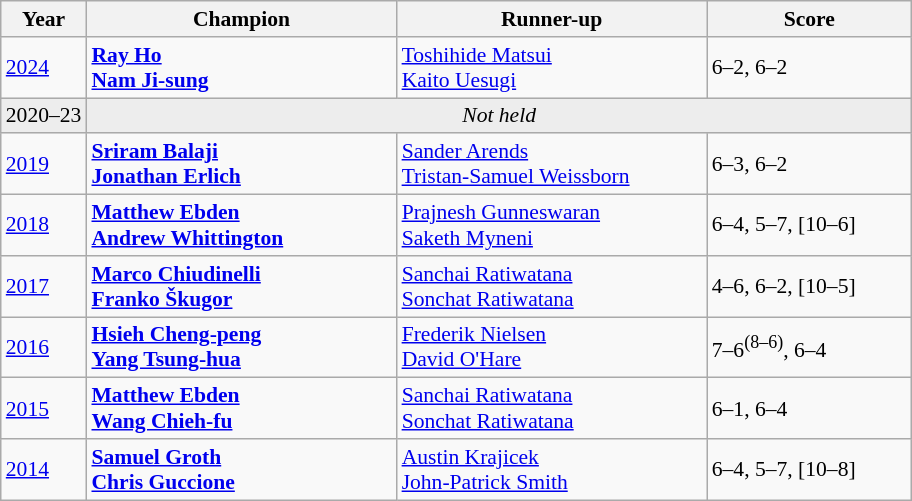<table class="wikitable" style="font-size:90%">
<tr>
<th>Year</th>
<th width="200">Champion</th>
<th width="200">Runner-up</th>
<th width="130">Score</th>
</tr>
<tr>
<td><a href='#'>2024</a><br></td>
<td> <strong><a href='#'>Ray Ho</a></strong><br> <strong><a href='#'>Nam Ji-sung</a></strong></td>
<td> <a href='#'>Toshihide Matsui</a><br> <a href='#'>Kaito Uesugi</a></td>
<td>6–2, 6–2</td>
</tr>
<tr>
<td style="background:#ededed">2020–23</td>
<td colspan=3 align=center style="background:#ededed"><em>Not held</em></td>
</tr>
<tr>
<td><a href='#'>2019</a><br></td>
<td> <strong><a href='#'>Sriram Balaji</a></strong><br> <strong><a href='#'>Jonathan Erlich</a></strong></td>
<td> <a href='#'>Sander Arends</a><br> <a href='#'>Tristan-Samuel Weissborn</a></td>
<td>6–3, 6–2</td>
</tr>
<tr>
<td><a href='#'>2018</a><br></td>
<td> <strong><a href='#'>Matthew Ebden</a></strong><br> <strong><a href='#'>Andrew Whittington</a></strong></td>
<td> <a href='#'>Prajnesh Gunneswaran</a><br> <a href='#'>Saketh Myneni</a></td>
<td>6–4, 5–7, [10–6]</td>
</tr>
<tr>
<td><a href='#'>2017</a><br></td>
<td> <strong><a href='#'>Marco Chiudinelli</a></strong><br> <strong><a href='#'>Franko Škugor</a></strong></td>
<td> <a href='#'>Sanchai Ratiwatana</a><br> <a href='#'>Sonchat Ratiwatana</a></td>
<td>4–6, 6–2, [10–5]</td>
</tr>
<tr>
<td><a href='#'>2016</a></td>
<td> <strong><a href='#'>Hsieh Cheng-peng</a></strong> <br>  <strong><a href='#'>Yang Tsung-hua</a></strong></td>
<td> <a href='#'>Frederik Nielsen</a> <br>  <a href='#'>David O'Hare</a></td>
<td>7–6<sup>(8–6)</sup>, 6–4</td>
</tr>
<tr>
<td><a href='#'>2015</a></td>
<td> <strong><a href='#'>Matthew Ebden</a></strong><br> <strong><a href='#'>Wang Chieh-fu</a></strong></td>
<td> <a href='#'>Sanchai Ratiwatana</a><br> <a href='#'>Sonchat Ratiwatana</a></td>
<td>6–1, 6–4</td>
</tr>
<tr>
<td><a href='#'>2014</a></td>
<td> <strong><a href='#'>Samuel Groth</a></strong><br> <strong><a href='#'>Chris Guccione</a></strong></td>
<td> <a href='#'>Austin Krajicek</a><br> <a href='#'>John-Patrick Smith</a></td>
<td>6–4, 5–7, [10–8]</td>
</tr>
</table>
